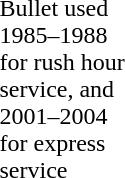<table style="width:90px;">
<tr>
<td></td>
</tr>
<tr>
<td><div>Bullet used 1985–1988 for rush hour service, and 2001–2004 for express service</div></td>
</tr>
</table>
